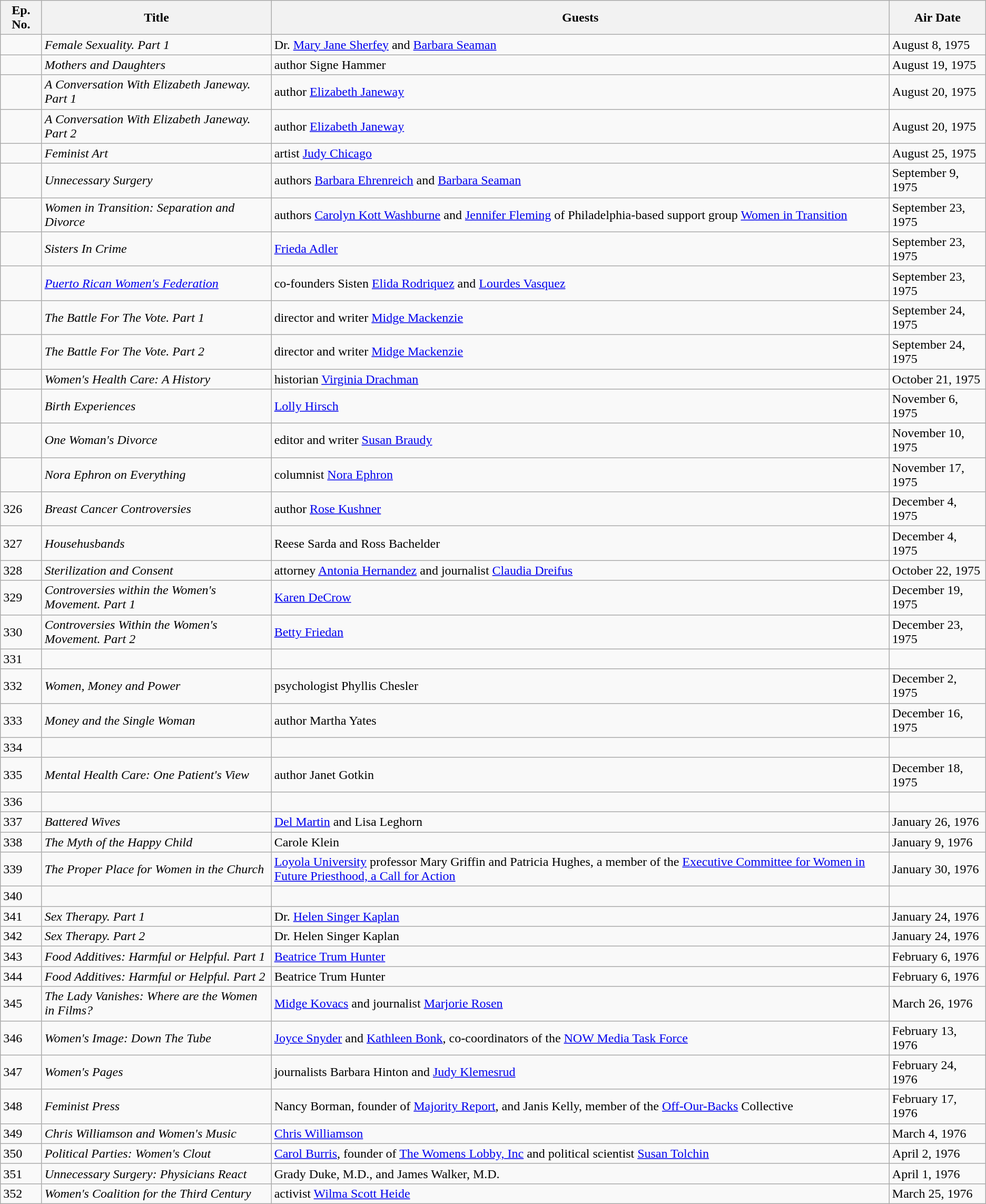<table class="wikitable">
<tr>
<th>Ep. No.</th>
<th>Title</th>
<th>Guests</th>
<th>Air Date</th>
</tr>
<tr>
<td></td>
<td><em>Female Sexuality. Part 1</em></td>
<td>Dr. <a href='#'>Mary Jane Sherfey</a> and <a href='#'>Barbara Seaman</a></td>
<td>August 8, 1975</td>
</tr>
<tr>
<td></td>
<td><em>Mothers and Daughters</em></td>
<td>author Signe Hammer</td>
<td>August 19, 1975</td>
</tr>
<tr>
<td></td>
<td><em>A Conversation With Elizabeth Janeway. Part 1</em></td>
<td>author <a href='#'>Elizabeth Janeway</a></td>
<td>August 20, 1975</td>
</tr>
<tr>
<td></td>
<td><em>A Conversation With Elizabeth Janeway. Part 2</em></td>
<td>author <a href='#'>Elizabeth Janeway</a></td>
<td>August 20, 1975</td>
</tr>
<tr>
<td></td>
<td><em>Feminist Art</em></td>
<td>artist <a href='#'>Judy Chicago</a></td>
<td>August 25, 1975</td>
</tr>
<tr>
<td></td>
<td><em>Unnecessary Surgery</em></td>
<td>authors <a href='#'>Barbara Ehrenreich</a> and <a href='#'>Barbara Seaman</a></td>
<td>September 9, 1975</td>
</tr>
<tr>
<td></td>
<td><em>Women in Transition: Separation and Divorce</em></td>
<td>authors <a href='#'>Carolyn Kott Washburne</a> and <a href='#'>Jennifer Fleming</a> of Philadelphia-based support group <a href='#'>Women in Transition</a></td>
<td>September 23, 1975</td>
</tr>
<tr>
<td></td>
<td><em>Sisters In Crime</em></td>
<td><a href='#'>Frieda Adler</a></td>
<td>September 23, 1975</td>
</tr>
<tr>
<td></td>
<td><em><a href='#'>Puerto Rican Women's Federation</a></em></td>
<td>co-founders Sisten <a href='#'>Elida Rodriquez</a> and <a href='#'>Lourdes Vasquez</a></td>
<td>September 23, 1975</td>
</tr>
<tr>
<td></td>
<td><em>The Battle For The Vote. Part 1</em></td>
<td>director and writer <a href='#'>Midge Mackenzie</a></td>
<td>September 24, 1975</td>
</tr>
<tr>
<td></td>
<td><em>The Battle For The Vote. Part 2</em></td>
<td>director and writer <a href='#'>Midge Mackenzie</a></td>
<td>September 24, 1975</td>
</tr>
<tr>
<td></td>
<td><em>Women's Health Care: A History</em></td>
<td>historian <a href='#'>Virginia Drachman</a></td>
<td>October 21, 1975</td>
</tr>
<tr>
<td></td>
<td><em>Birth Experiences</em></td>
<td><a href='#'>Lolly Hirsch</a></td>
<td>November 6, 1975</td>
</tr>
<tr>
<td></td>
<td><em>One Woman's Divorce</em></td>
<td>editor and writer <a href='#'>Susan Braudy</a></td>
<td>November 10, 1975</td>
</tr>
<tr>
<td></td>
<td><em>Nora Ephron on Everything</em></td>
<td>columnist <a href='#'>Nora Ephron</a></td>
<td>November 17, 1975</td>
</tr>
<tr>
<td>326</td>
<td><em>Breast Cancer Controversies</em></td>
<td>author <a href='#'>Rose Kushner</a></td>
<td>December 4, 1975</td>
</tr>
<tr>
<td>327</td>
<td><em>Househusbands</em></td>
<td>Reese Sarda and Ross Bachelder</td>
<td>December 4, 1975</td>
</tr>
<tr>
<td>328</td>
<td><em>Sterilization and Consent</em></td>
<td>attorney <a href='#'>Antonia Hernandez</a> and journalist <a href='#'>Claudia Dreifus</a></td>
<td>October 22, 1975</td>
</tr>
<tr>
<td>329</td>
<td><em>Controversies within the Women's Movement. Part 1</em></td>
<td><a href='#'>Karen DeCrow</a></td>
<td>December 19, 1975</td>
</tr>
<tr>
<td>330</td>
<td><em>Controversies Within the Women's Movement. Part 2</em></td>
<td><a href='#'>Betty Friedan</a></td>
<td>December 23, 1975</td>
</tr>
<tr>
<td>331</td>
<td></td>
<td></td>
<td></td>
</tr>
<tr>
<td>332</td>
<td><em>Women, Money and Power</em></td>
<td>psychologist Phyllis Chesler</td>
<td>December 2, 1975</td>
</tr>
<tr>
<td>333</td>
<td><em>Money and the Single Woman</em></td>
<td>author Martha Yates</td>
<td>December 16, 1975</td>
</tr>
<tr>
<td>334</td>
<td></td>
<td></td>
<td></td>
</tr>
<tr>
<td>335</td>
<td><em>Mental Health Care: One Patient's View</em></td>
<td>author Janet Gotkin</td>
<td>December 18, 1975</td>
</tr>
<tr>
<td>336</td>
<td></td>
<td></td>
<td></td>
</tr>
<tr>
<td>337</td>
<td><em>Battered Wives</em></td>
<td><a href='#'>Del Martin</a> and Lisa Leghorn</td>
<td>January 26, 1976</td>
</tr>
<tr>
<td>338</td>
<td><em>The Myth of the Happy Child</em></td>
<td>Carole Klein</td>
<td>January 9, 1976</td>
</tr>
<tr>
<td>339</td>
<td><em>The Proper Place for Women in the Church</em></td>
<td><a href='#'>Loyola University</a> professor Mary Griffin and Patricia Hughes, a member of the <a href='#'>Executive Committee for Women in Future Priesthood, a Call for Action</a></td>
<td>January 30, 1976</td>
</tr>
<tr>
<td>340</td>
<td></td>
<td></td>
<td></td>
</tr>
<tr>
<td>341</td>
<td><em>Sex Therapy. Part 1</em></td>
<td>Dr. <a href='#'>Helen Singer Kaplan</a></td>
<td>January 24, 1976</td>
</tr>
<tr>
<td>342</td>
<td><em>Sex Therapy. Part 2</em></td>
<td>Dr. Helen Singer Kaplan</td>
<td>January 24, 1976</td>
</tr>
<tr>
<td>343</td>
<td><em>Food Additives: Harmful or Helpful. Part 1</em></td>
<td><a href='#'>Beatrice Trum Hunter</a></td>
<td>February 6, 1976</td>
</tr>
<tr>
<td>344</td>
<td><em>Food Additives: Harmful or Helpful. Part 2</em></td>
<td>Beatrice Trum Hunter</td>
<td>February 6, 1976</td>
</tr>
<tr>
<td>345</td>
<td><em>The Lady Vanishes: Where are the Women in Films?</em></td>
<td><a href='#'>Midge Kovacs</a> and journalist <a href='#'>Marjorie Rosen</a></td>
<td>March 26, 1976</td>
</tr>
<tr>
<td>346</td>
<td><em>Women's Image: Down The Tube</em></td>
<td><a href='#'>Joyce Snyder</a> and <a href='#'>Kathleen Bonk</a>, co-coordinators of the <a href='#'>NOW Media Task Force</a></td>
<td>February 13, 1976</td>
</tr>
<tr>
<td>347</td>
<td><em>Women's Pages</em></td>
<td>journalists Barbara Hinton and <a href='#'>Judy Klemesrud</a></td>
<td>February 24, 1976</td>
</tr>
<tr>
<td>348</td>
<td><em>Feminist Press</em></td>
<td>Nancy Borman, founder of <a href='#'>Majority Report</a>,  and Janis Kelly, member of the <a href='#'>Off-Our-Backs</a> Collective</td>
<td>February 17, 1976</td>
</tr>
<tr>
<td>349</td>
<td><em>Chris Williamson and Women's Music</em></td>
<td><a href='#'>Chris Williamson</a></td>
<td>March 4, 1976</td>
</tr>
<tr>
<td>350</td>
<td><em>Political Parties: Women's Clout</em></td>
<td><a href='#'>Carol Burris</a>, founder of <a href='#'>The Womens Lobby, Inc</a> and political scientist <a href='#'>Susan Tolchin</a></td>
<td>April 2, 1976</td>
</tr>
<tr>
<td>351</td>
<td><em>Unnecessary Surgery: Physicians React</em></td>
<td>Grady Duke, M.D., and James Walker, M.D.</td>
<td>April 1, 1976</td>
</tr>
<tr>
<td>352</td>
<td><em>Women's Coalition for the Third Century</em></td>
<td>activist <a href='#'>Wilma Scott Heide</a></td>
<td>March 25, 1976</td>
</tr>
</table>
